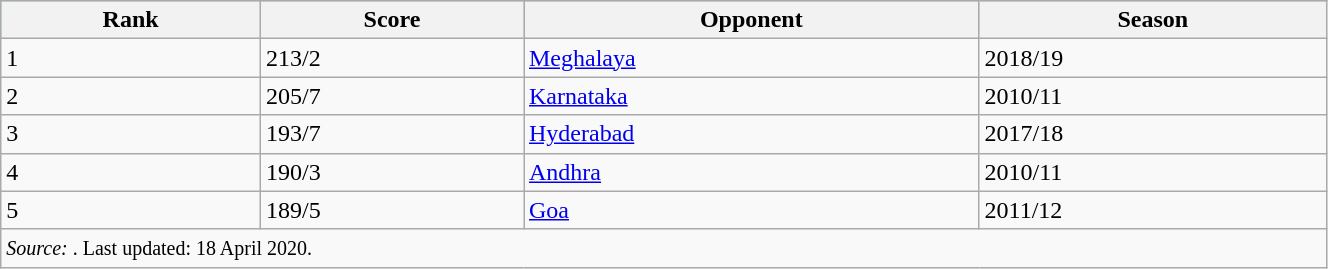<table class="wikitable" width=70%>
<tr bgcolor=#87cef>
<th>Rank</th>
<th>Score</th>
<th>Opponent</th>
<th>Season</th>
</tr>
<tr>
<td>1</td>
<td>213/2</td>
<td><a href='#'>Meghalaya</a></td>
<td>2018/19</td>
</tr>
<tr>
<td>2</td>
<td>205/7</td>
<td><a href='#'>Karnataka</a></td>
<td>2010/11</td>
</tr>
<tr>
<td>3</td>
<td>193/7</td>
<td><a href='#'>Hyderabad</a></td>
<td>2017/18</td>
</tr>
<tr>
<td>4</td>
<td>190/3</td>
<td><a href='#'>Andhra</a></td>
<td>2010/11</td>
</tr>
<tr>
<td>5</td>
<td>189/5</td>
<td><a href='#'>Goa</a></td>
<td>2011/12</td>
</tr>
<tr>
<td colspan=4><small><em>Source: </em>. Last updated: 18 April 2020.</small></td>
</tr>
</table>
